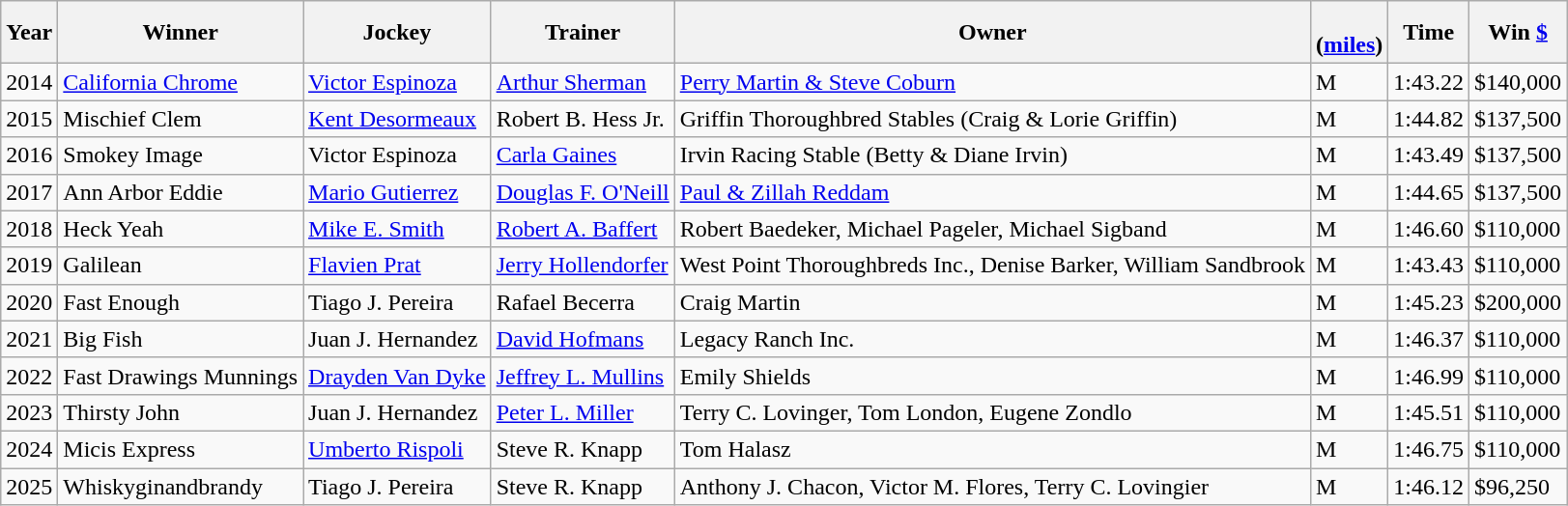<table class="wikitable sortable">
<tr>
<th>Year</th>
<th>Winner</th>
<th>Jockey</th>
<th>Trainer</th>
<th>Owner</th>
<th><br> (<a href='#'>miles</a>)</th>
<th>Time</th>
<th>Win <a href='#'>$</a></th>
</tr>
<tr>
<td>2014</td>
<td><a href='#'>California Chrome</a></td>
<td><a href='#'>Victor Espinoza</a></td>
<td><a href='#'>Arthur Sherman</a></td>
<td><a href='#'>Perry Martin & Steve Coburn</a></td>
<td> M</td>
<td>1:43.22</td>
<td>$140,000</td>
</tr>
<tr>
<td>2015</td>
<td>Mischief Clem</td>
<td><a href='#'>Kent Desormeaux</a></td>
<td>Robert B. Hess Jr.</td>
<td>Griffin Thoroughbred Stables (Craig & Lorie Griffin)</td>
<td> M</td>
<td>1:44.82</td>
<td>$137,500</td>
</tr>
<tr>
<td>2016</td>
<td>Smokey Image</td>
<td>Victor Espinoza</td>
<td><a href='#'>Carla Gaines</a></td>
<td>Irvin Racing Stable (Betty & Diane Irvin)</td>
<td> M</td>
<td>1:43.49</td>
<td>$137,500</td>
</tr>
<tr>
<td>2017</td>
<td>Ann Arbor Eddie</td>
<td><a href='#'>Mario Gutierrez</a></td>
<td><a href='#'>Douglas F. O'Neill</a></td>
<td><a href='#'>Paul & Zillah Reddam</a></td>
<td> M</td>
<td>1:44.65</td>
<td>$137,500</td>
</tr>
<tr>
<td>2018</td>
<td>Heck Yeah</td>
<td><a href='#'>Mike E. Smith</a></td>
<td><a href='#'>Robert A. Baffert</a></td>
<td>Robert Baedeker, Michael Pageler, Michael Sigband</td>
<td> M</td>
<td>1:46.60</td>
<td>$110,000</td>
</tr>
<tr>
<td>2019</td>
<td>Galilean</td>
<td><a href='#'>Flavien Prat</a></td>
<td><a href='#'>Jerry Hollendorfer</a></td>
<td>West Point Thoroughbreds Inc., Denise Barker, William Sandbrook</td>
<td> M</td>
<td>1:43.43</td>
<td>$110,000</td>
</tr>
<tr>
<td>2020</td>
<td>Fast Enough</td>
<td>Tiago J. Pereira</td>
<td>Rafael Becerra</td>
<td>Craig Martin</td>
<td> M</td>
<td>1:45.23</td>
<td>$200,000</td>
</tr>
<tr>
<td>2021</td>
<td>Big Fish</td>
<td>Juan J. Hernandez</td>
<td><a href='#'>David Hofmans</a></td>
<td>Legacy Ranch Inc.</td>
<td> M</td>
<td>1:46.37</td>
<td>$110,000</td>
</tr>
<tr>
<td>2022</td>
<td>Fast Drawings Munnings</td>
<td><a href='#'>Drayden Van Dyke</a></td>
<td><a href='#'>Jeffrey L. Mullins</a></td>
<td>Emily Shields</td>
<td> M</td>
<td>1:46.99</td>
<td>$110,000</td>
</tr>
<tr>
<td>2023</td>
<td>Thirsty John</td>
<td>Juan J. Hernandez</td>
<td><a href='#'>Peter L. Miller</a></td>
<td>Terry C. Lovinger, Tom London, Eugene Zondlo</td>
<td> M</td>
<td>1:45.51</td>
<td>$110,000</td>
</tr>
<tr>
<td>2024</td>
<td>Micis Express</td>
<td><a href='#'>Umberto Rispoli</a></td>
<td>Steve R. Knapp</td>
<td>Tom Halasz</td>
<td> M</td>
<td>1:46.75</td>
<td>$110,000</td>
</tr>
<tr>
<td>2025</td>
<td>Whiskyginandbrandy</td>
<td>Tiago J. Pereira</td>
<td>Steve R. Knapp</td>
<td>Anthony J. Chacon, Victor M. Flores, Terry C. Lovingier</td>
<td> M</td>
<td>1:46.12</td>
<td>$96,250</td>
</tr>
</table>
